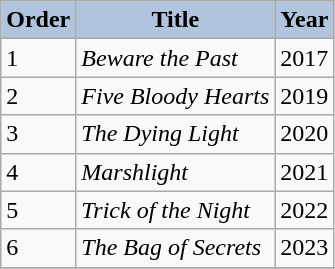<table class="wikitable sortable">
<tr style="text-align:center;">
<th style="background:#B0C4DE;" width="15px">Order</th>
<th style="background:#B0C4DE;">Title</th>
<th style="background:#B0C4DE;">Year</th>
</tr>
<tr>
<td>1</td>
<td><em>Beware the Past</em></td>
<td>2017</td>
</tr>
<tr>
<td>2</td>
<td><em>Five Bloody Hearts</em></td>
<td>2019</td>
</tr>
<tr>
<td>3</td>
<td><em>The Dying Light</em></td>
<td>2020</td>
</tr>
<tr>
<td>4</td>
<td><em>Marshlight</em></td>
<td>2021</td>
</tr>
<tr>
<td>5</td>
<td><em>Trick of the Night</em></td>
<td>2022</td>
</tr>
<tr>
<td>6</td>
<td><em>The Bag of Secrets</em></td>
<td>2023</td>
</tr>
<tr>
</tr>
</table>
